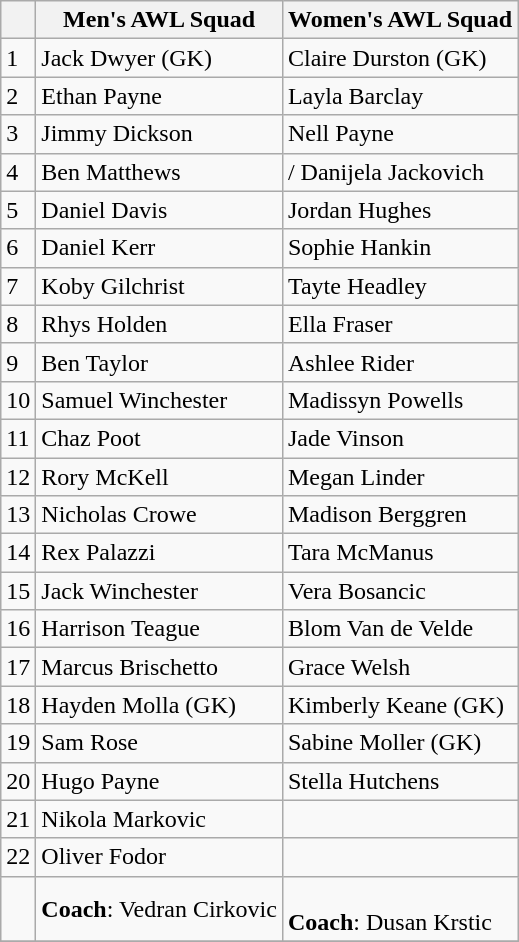<table class="wikitable">
<tr>
<th></th>
<th>Men's AWL Squad</th>
<th>Women's AWL Squad</th>
</tr>
<tr>
<td>1</td>
<td> Jack Dwyer (GK)</td>
<td> Claire Durston (GK)</td>
</tr>
<tr>
<td>2</td>
<td> Ethan Payne</td>
<td> Layla Barclay</td>
</tr>
<tr>
<td>3</td>
<td> Jimmy Dickson</td>
<td> Nell Payne</td>
</tr>
<tr>
<td>4</td>
<td> Ben Matthews</td>
<td>/ Danijela Jackovich</td>
</tr>
<tr>
<td>5</td>
<td> Daniel Davis</td>
<td> Jordan Hughes</td>
</tr>
<tr>
<td>6</td>
<td> Daniel Kerr</td>
<td> Sophie Hankin</td>
</tr>
<tr>
<td>7</td>
<td> Koby Gilchrist</td>
<td> Tayte Headley</td>
</tr>
<tr>
<td>8</td>
<td> Rhys Holden</td>
<td> Ella Fraser</td>
</tr>
<tr>
<td>9</td>
<td> Ben Taylor</td>
<td> Ashlee Rider</td>
</tr>
<tr>
<td>10</td>
<td> Samuel Winchester</td>
<td> Madissyn Powells</td>
</tr>
<tr>
<td>11</td>
<td> Chaz Poot</td>
<td> Jade Vinson</td>
</tr>
<tr>
<td>12</td>
<td> Rory McKell</td>
<td> Megan Linder</td>
</tr>
<tr>
<td>13</td>
<td> Nicholas Crowe</td>
<td> Madison Berggren</td>
</tr>
<tr>
<td>14</td>
<td> Rex Palazzi</td>
<td> Tara McManus</td>
</tr>
<tr>
<td>15</td>
<td> Jack Winchester</td>
<td> Vera Bosancic</td>
</tr>
<tr>
<td>16</td>
<td> Harrison Teague</td>
<td> Blom Van de Velde</td>
</tr>
<tr>
<td>17</td>
<td> Marcus Brischetto</td>
<td> Grace Welsh</td>
</tr>
<tr>
<td>18</td>
<td> Hayden Molla (GK)</td>
<td> Kimberly Keane (GK)</td>
</tr>
<tr>
<td>19</td>
<td> Sam Rose</td>
<td> Sabine Moller (GK)</td>
</tr>
<tr>
<td>20</td>
<td> Hugo Payne</td>
<td> Stella Hutchens</td>
</tr>
<tr>
<td>21</td>
<td> Nikola Markovic</td>
<td></td>
</tr>
<tr>
<td>22</td>
<td> Oliver Fodor</td>
<td></td>
</tr>
<tr>
<td></td>
<td><strong>Coach</strong>:  Vedran Cirkovic</td>
<td><br><strong>Coach</strong>:  Dusan Krstic</td>
</tr>
<tr>
</tr>
</table>
